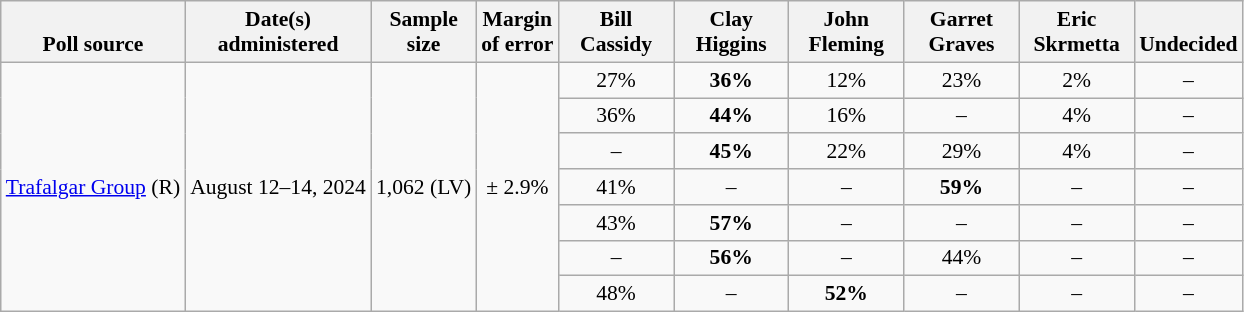<table class="wikitable" style="font-size:90%;text-align:center;">
<tr valign=bottom>
<th>Poll source</th>
<th>Date(s)<br>administered</th>
<th>Sample<br>size</th>
<th>Margin<br>of error</th>
<th style="width:70px;">Bill<br>Cassidy</th>
<th style="width:70px;">Clay<br>Higgins</th>
<th style="width:70px;">John<br>Fleming</th>
<th style="width:70px;">Garret<br>Graves</th>
<th style="width:70px;">Eric<br>Skrmetta</th>
<th>Undecided</th>
</tr>
<tr>
<td style="text-align:left;" rowspan="7"><a href='#'>Trafalgar Group</a> (R)</td>
<td rowspan="7">August 12–14, 2024</td>
<td rowspan="7">1,062 (LV)</td>
<td rowspan="7">± 2.9%</td>
<td>27%</td>
<td><strong>36%</strong></td>
<td>12%</td>
<td>23%</td>
<td>2%</td>
<td>–</td>
</tr>
<tr>
<td>36%</td>
<td><strong>44%</strong></td>
<td>16%</td>
<td>–</td>
<td>4%</td>
<td>–</td>
</tr>
<tr>
<td>–</td>
<td><strong>45%</strong></td>
<td>22%</td>
<td>29%</td>
<td>4%</td>
<td>–</td>
</tr>
<tr>
<td>41%</td>
<td>–</td>
<td>–</td>
<td><strong>59%</strong></td>
<td>–</td>
<td>–</td>
</tr>
<tr>
<td>43%</td>
<td><strong>57%</strong></td>
<td>–</td>
<td>–</td>
<td>–</td>
<td>–</td>
</tr>
<tr>
<td>–</td>
<td><strong>56%</strong></td>
<td>–</td>
<td>44%</td>
<td>–</td>
<td>–</td>
</tr>
<tr>
<td>48%</td>
<td>–</td>
<td><strong>52%</strong></td>
<td>–</td>
<td>–</td>
<td>–</td>
</tr>
</table>
